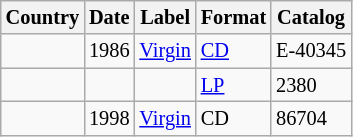<table class="wikitable" style="font-size:85%;">
<tr>
<th>Country</th>
<th>Date</th>
<th>Label</th>
<th>Format</th>
<th>Catalog</th>
</tr>
<tr>
<td></td>
<td>1986</td>
<td><a href='#'>Virgin</a></td>
<td><a href='#'>CD</a></td>
<td>E-40345</td>
</tr>
<tr>
<td></td>
<td></td>
<td></td>
<td><a href='#'>LP</a></td>
<td>2380</td>
</tr>
<tr>
<td></td>
<td>1998</td>
<td><a href='#'>Virgin</a></td>
<td>CD</td>
<td>86704</td>
</tr>
</table>
